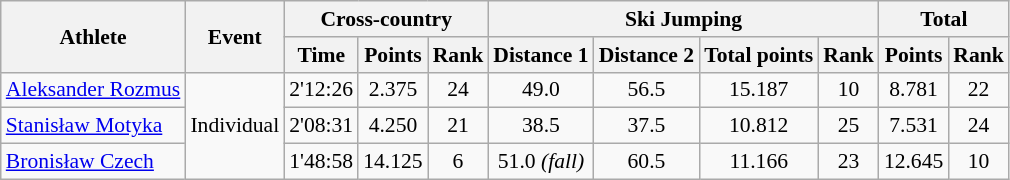<table class="wikitable" style="font-size:90%">
<tr>
<th rowspan="2">Athlete</th>
<th rowspan="2">Event</th>
<th colspan="3">Cross-country</th>
<th colspan="4">Ski Jumping</th>
<th colspan="2">Total</th>
</tr>
<tr>
<th>Time</th>
<th>Points</th>
<th>Rank</th>
<th>Distance 1</th>
<th>Distance 2</th>
<th>Total points</th>
<th>Rank</th>
<th>Points</th>
<th>Rank</th>
</tr>
<tr>
<td><a href='#'>Aleksander Rozmus</a></td>
<td rowspan="3">Individual</td>
<td align="center">2'12:26</td>
<td align="center">2.375</td>
<td align="center">24</td>
<td align="center">49.0</td>
<td align="center">56.5</td>
<td align="center">15.187</td>
<td align="center">10</td>
<td align="center">8.781</td>
<td align="center">22</td>
</tr>
<tr>
<td><a href='#'>Stanisław Motyka</a></td>
<td align="center">2'08:31</td>
<td align="center">4.250</td>
<td align="center">21</td>
<td align="center">38.5</td>
<td align="center">37.5</td>
<td align="center">10.812</td>
<td align="center">25</td>
<td align="center">7.531</td>
<td align="center">24</td>
</tr>
<tr>
<td><a href='#'>Bronisław Czech</a></td>
<td align="center">1'48:58</td>
<td align="center">14.125</td>
<td align="center">6</td>
<td align="center">51.0 <em>(fall)</em></td>
<td align="center">60.5</td>
<td align="center">11.166</td>
<td align="center">23</td>
<td align="center">12.645</td>
<td align="center">10</td>
</tr>
</table>
